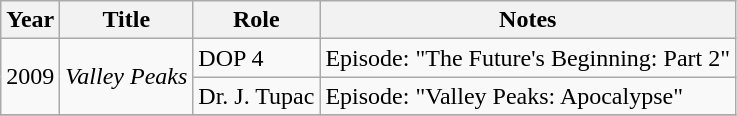<table class="wikitable sortable">
<tr>
<th>Year</th>
<th>Title</th>
<th>Role</th>
<th class="unsortable">Notes</th>
</tr>
<tr>
<td rowspan="2">2009</td>
<td rowspan="2"><em>Valley Peaks</em></td>
<td>DOP 4</td>
<td>Episode: "The Future's Beginning: Part 2"</td>
</tr>
<tr>
<td>Dr. J. Tupac</td>
<td>Episode: "Valley Peaks: Apocalypse"</td>
</tr>
<tr>
</tr>
</table>
